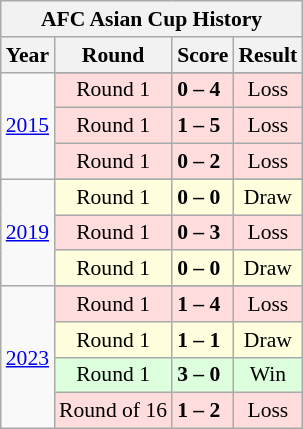<table class="wikitable" style="text-align: center;font-size:90%;">
<tr>
<th colspan=4>AFC Asian Cup History</th>
</tr>
<tr>
<th>Year</th>
<th>Round</th>
<th>Score</th>
<th>Result</th>
</tr>
<tr>
<td rowspan=4><a href='#'>2015</a></td>
</tr>
<tr bgcolor=#ffdddd>
<td>Round 1</td>
<td align="left"> <strong>0 – 4</strong> </td>
<td>Loss</td>
</tr>
<tr bgcolor=#ffdddd>
<td>Round 1</td>
<td align="left"> <strong>1 – 5</strong> </td>
<td>Loss</td>
</tr>
<tr bgcolor=#ffdddd>
<td>Round 1</td>
<td align="left"> <strong>0 – 2</strong> </td>
<td>Loss</td>
</tr>
<tr>
<td rowspan=4><a href='#'>2019</a></td>
</tr>
<tr bgcolor=#ffffdd>
<td>Round 1</td>
<td align="left"> <strong>0 – 0</strong> </td>
<td>Draw</td>
</tr>
<tr bgcolor=#ffdddd>
<td>Round 1</td>
<td align="left"> <strong>0 – 3</strong> </td>
<td>Loss</td>
</tr>
<tr bgcolor=#ffffdd>
<td>Round 1</td>
<td align="left"> <strong>0 – 0</strong> </td>
<td>Draw</td>
</tr>
<tr>
<td rowspan=5><a href='#'>2023</a></td>
</tr>
<tr bgcolor=#ffdddd>
<td>Round 1</td>
<td align="left"> <strong>1 – 4</strong> </td>
<td>Loss</td>
</tr>
<tr bgcolor=#ffffdd>
<td>Round 1</td>
<td align="left"> <strong>1 – 1</strong> </td>
<td>Draw</td>
</tr>
<tr bgcolor=#ddffdd>
<td>Round 1</td>
<td align="left"> <strong>3 – 0</strong> </td>
<td>Win</td>
</tr>
<tr bgcolor=#ffdddd>
<td>Round of 16</td>
<td align="left"> <strong>1 – 2</strong> </td>
<td>Loss</td>
</tr>
</table>
